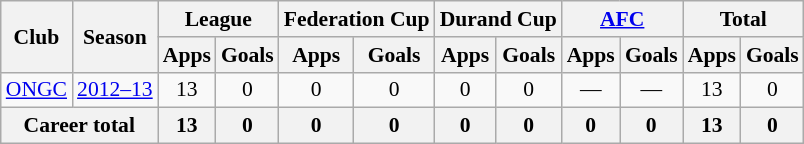<table class="wikitable" style="font-size:90%; text-align:center;">
<tr>
<th rowspan="2">Club</th>
<th rowspan="2">Season</th>
<th colspan="2">League</th>
<th colspan="2">Federation Cup</th>
<th colspan="2">Durand Cup</th>
<th colspan="2"><a href='#'>AFC</a></th>
<th colspan="2">Total</th>
</tr>
<tr>
<th>Apps</th>
<th>Goals</th>
<th>Apps</th>
<th>Goals</th>
<th>Apps</th>
<th>Goals</th>
<th>Apps</th>
<th>Goals</th>
<th>Apps</th>
<th>Goals</th>
</tr>
<tr>
<td rowspan="1"><a href='#'>ONGC</a></td>
<td><a href='#'>2012–13</a></td>
<td>13</td>
<td>0</td>
<td>0</td>
<td>0</td>
<td>0</td>
<td>0</td>
<td>—</td>
<td>—</td>
<td>13</td>
<td>0</td>
</tr>
<tr>
<th colspan="2">Career total</th>
<th>13</th>
<th>0</th>
<th>0</th>
<th>0</th>
<th>0</th>
<th>0</th>
<th>0</th>
<th>0</th>
<th>13</th>
<th>0</th>
</tr>
</table>
